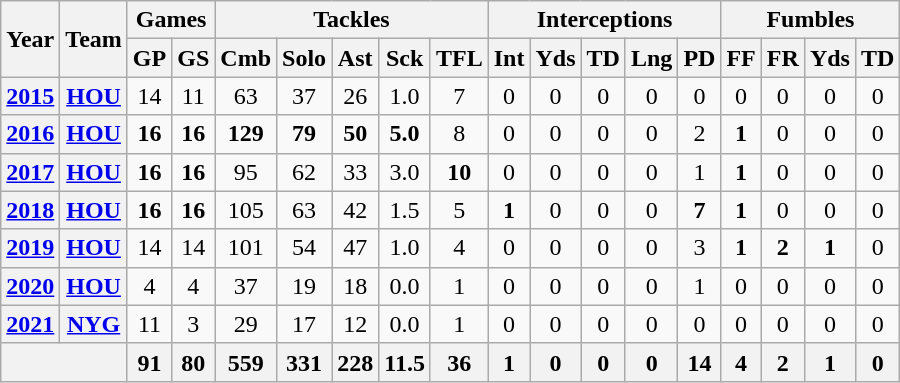<table class="wikitable" style="text-align:center">
<tr>
<th rowspan="2">Year</th>
<th rowspan="2">Team</th>
<th colspan="2">Games</th>
<th colspan="5">Tackles</th>
<th colspan="5">Interceptions</th>
<th colspan="4">Fumbles</th>
</tr>
<tr>
<th>GP</th>
<th>GS</th>
<th>Cmb</th>
<th>Solo</th>
<th>Ast</th>
<th>Sck</th>
<th>TFL</th>
<th>Int</th>
<th>Yds</th>
<th>TD</th>
<th>Lng</th>
<th>PD</th>
<th>FF</th>
<th>FR</th>
<th>Yds</th>
<th>TD</th>
</tr>
<tr>
<th><a href='#'>2015</a></th>
<th><a href='#'>HOU</a></th>
<td>14</td>
<td>11</td>
<td>63</td>
<td>37</td>
<td>26</td>
<td>1.0</td>
<td>7</td>
<td>0</td>
<td>0</td>
<td>0</td>
<td>0</td>
<td>0</td>
<td>0</td>
<td>0</td>
<td>0</td>
<td>0</td>
</tr>
<tr>
<th><a href='#'>2016</a></th>
<th><a href='#'>HOU</a></th>
<td><strong>16</strong></td>
<td><strong>16</strong></td>
<td><strong>129</strong></td>
<td><strong>79</strong></td>
<td><strong>50</strong></td>
<td><strong>5.0</strong></td>
<td>8</td>
<td>0</td>
<td>0</td>
<td>0</td>
<td>0</td>
<td>2</td>
<td><strong>1</strong></td>
<td>0</td>
<td>0</td>
<td>0</td>
</tr>
<tr>
<th><a href='#'>2017</a></th>
<th><a href='#'>HOU</a></th>
<td><strong>16</strong></td>
<td><strong>16</strong></td>
<td>95</td>
<td>62</td>
<td>33</td>
<td>3.0</td>
<td><strong>10</strong></td>
<td>0</td>
<td>0</td>
<td>0</td>
<td>0</td>
<td>1</td>
<td><strong>1</strong></td>
<td>0</td>
<td>0</td>
<td>0</td>
</tr>
<tr>
<th><a href='#'>2018</a></th>
<th><a href='#'>HOU</a></th>
<td><strong>16</strong></td>
<td><strong>16</strong></td>
<td>105</td>
<td>63</td>
<td>42</td>
<td>1.5</td>
<td>5</td>
<td><strong>1</strong></td>
<td>0</td>
<td>0</td>
<td>0</td>
<td><strong>7</strong></td>
<td><strong>1</strong></td>
<td>0</td>
<td>0</td>
<td>0</td>
</tr>
<tr>
<th><a href='#'>2019</a></th>
<th><a href='#'>HOU</a></th>
<td>14</td>
<td>14</td>
<td>101</td>
<td>54</td>
<td>47</td>
<td>1.0</td>
<td>4</td>
<td>0</td>
<td>0</td>
<td>0</td>
<td>0</td>
<td>3</td>
<td><strong>1</strong></td>
<td><strong>2</strong></td>
<td><strong>1</strong></td>
<td>0</td>
</tr>
<tr>
<th><a href='#'>2020</a></th>
<th><a href='#'>HOU</a></th>
<td>4</td>
<td>4</td>
<td>37</td>
<td>19</td>
<td>18</td>
<td>0.0</td>
<td>1</td>
<td>0</td>
<td>0</td>
<td>0</td>
<td>0</td>
<td>1</td>
<td>0</td>
<td>0</td>
<td>0</td>
<td>0</td>
</tr>
<tr>
<th><a href='#'>2021</a></th>
<th><a href='#'>NYG</a></th>
<td>11</td>
<td>3</td>
<td>29</td>
<td>17</td>
<td>12</td>
<td>0.0</td>
<td>1</td>
<td>0</td>
<td>0</td>
<td>0</td>
<td>0</td>
<td>0</td>
<td>0</td>
<td>0</td>
<td>0</td>
<td>0</td>
</tr>
<tr>
<th colspan="2"></th>
<th>91</th>
<th>80</th>
<th>559</th>
<th>331</th>
<th>228</th>
<th>11.5</th>
<th>36</th>
<th>1</th>
<th>0</th>
<th>0</th>
<th>0</th>
<th>14</th>
<th>4</th>
<th>2</th>
<th>1</th>
<th>0</th>
</tr>
</table>
